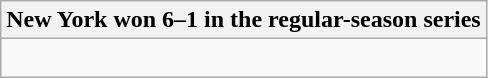<table class="wikitable collapsible collapsed">
<tr>
<th>New York won 6–1 in the regular-season series</th>
</tr>
<tr>
<td><br>





</td>
</tr>
</table>
